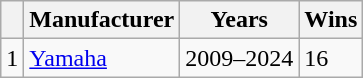<table class="wikitable">
<tr>
<th></th>
<th>Manufacturer</th>
<th>Years</th>
<th>Wins</th>
</tr>
<tr>
<td>1</td>
<td> <a href='#'>Yamaha</a></td>
<td>2009–2024</td>
<td>16</td>
</tr>
</table>
